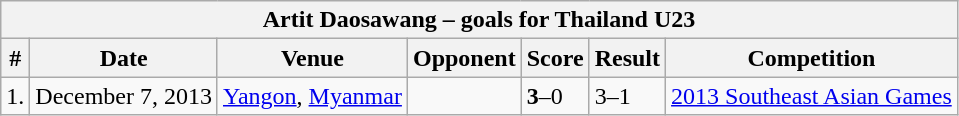<table class="wikitable collapsible collapsed">
<tr>
<th colspan="8"><strong>Artit Daosawang – goals for Thailand U23</strong></th>
</tr>
<tr>
<th>#</th>
<th>Date</th>
<th>Venue</th>
<th>Opponent</th>
<th>Score</th>
<th>Result</th>
<th>Competition</th>
</tr>
<tr>
<td>1.</td>
<td>December 7, 2013</td>
<td><a href='#'>Yangon</a>, <a href='#'>Myanmar</a></td>
<td></td>
<td><strong>3</strong>–0</td>
<td>3–1</td>
<td><a href='#'>2013 Southeast Asian Games</a></td>
</tr>
</table>
